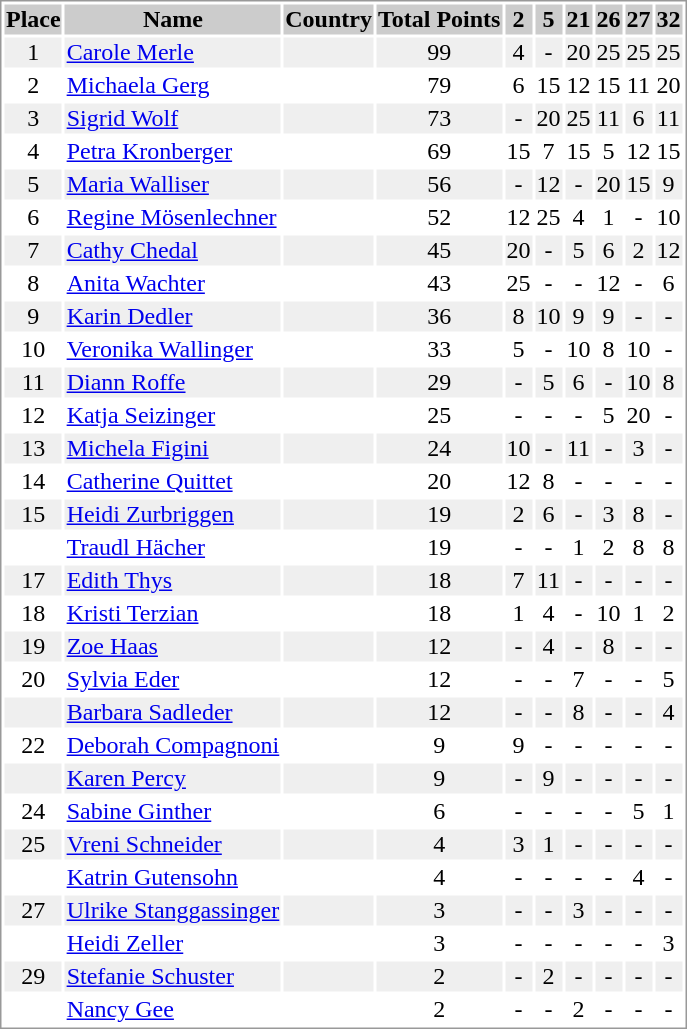<table border="0" style="border: 1px solid #999; background-color:#FFFFFF; text-align:center">
<tr align="center" bgcolor="#CCCCCC">
<th>Place</th>
<th>Name</th>
<th>Country</th>
<th>Total Points</th>
<th>2</th>
<th>5</th>
<th>21</th>
<th>26</th>
<th>27</th>
<th>32</th>
</tr>
<tr bgcolor="#EFEFEF">
<td>1</td>
<td align="left"><a href='#'>Carole Merle</a></td>
<td align="left"></td>
<td>99</td>
<td>4</td>
<td>-</td>
<td>20</td>
<td>25</td>
<td>25</td>
<td>25</td>
</tr>
<tr>
<td>2</td>
<td align="left"><a href='#'>Michaela Gerg</a></td>
<td align="left"></td>
<td>79</td>
<td>6</td>
<td>15</td>
<td>12</td>
<td>15</td>
<td>11</td>
<td>20</td>
</tr>
<tr bgcolor="#EFEFEF">
<td>3</td>
<td align="left"><a href='#'>Sigrid Wolf</a></td>
<td align="left"></td>
<td>73</td>
<td>-</td>
<td>20</td>
<td>25</td>
<td>11</td>
<td>6</td>
<td>11</td>
</tr>
<tr>
<td>4</td>
<td align="left"><a href='#'>Petra Kronberger</a></td>
<td align="left"></td>
<td>69</td>
<td>15</td>
<td>7</td>
<td>15</td>
<td>5</td>
<td>12</td>
<td>15</td>
</tr>
<tr bgcolor="#EFEFEF">
<td>5</td>
<td align="left"><a href='#'>Maria Walliser</a></td>
<td align="left"></td>
<td>56</td>
<td>-</td>
<td>12</td>
<td>-</td>
<td>20</td>
<td>15</td>
<td>9</td>
</tr>
<tr>
<td>6</td>
<td align="left"><a href='#'>Regine Mösenlechner</a></td>
<td align="left"></td>
<td>52</td>
<td>12</td>
<td>25</td>
<td>4</td>
<td>1</td>
<td>-</td>
<td>10</td>
</tr>
<tr bgcolor="#EFEFEF">
<td>7</td>
<td align="left"><a href='#'>Cathy Chedal</a></td>
<td align="left"></td>
<td>45</td>
<td>20</td>
<td>-</td>
<td>5</td>
<td>6</td>
<td>2</td>
<td>12</td>
</tr>
<tr>
<td>8</td>
<td align="left"><a href='#'>Anita Wachter</a></td>
<td align="left"></td>
<td>43</td>
<td>25</td>
<td>-</td>
<td>-</td>
<td>12</td>
<td>-</td>
<td>6</td>
</tr>
<tr bgcolor="#EFEFEF">
<td>9</td>
<td align="left"><a href='#'>Karin Dedler</a></td>
<td align="left"></td>
<td>36</td>
<td>8</td>
<td>10</td>
<td>9</td>
<td>9</td>
<td>-</td>
<td>-</td>
</tr>
<tr>
<td>10</td>
<td align="left"><a href='#'>Veronika Wallinger</a></td>
<td align="left"></td>
<td>33</td>
<td>5</td>
<td>-</td>
<td>10</td>
<td>8</td>
<td>10</td>
<td>-</td>
</tr>
<tr bgcolor="#EFEFEF">
<td>11</td>
<td align="left"><a href='#'>Diann Roffe</a></td>
<td align="left"></td>
<td>29</td>
<td>-</td>
<td>5</td>
<td>6</td>
<td>-</td>
<td>10</td>
<td>8</td>
</tr>
<tr>
<td>12</td>
<td align="left"><a href='#'>Katja Seizinger</a></td>
<td align="left"></td>
<td>25</td>
<td>-</td>
<td>-</td>
<td>-</td>
<td>5</td>
<td>20</td>
<td>-</td>
</tr>
<tr bgcolor="#EFEFEF">
<td>13</td>
<td align="left"><a href='#'>Michela Figini</a></td>
<td align="left"></td>
<td>24</td>
<td>10</td>
<td>-</td>
<td>11</td>
<td>-</td>
<td>3</td>
<td>-</td>
</tr>
<tr>
<td>14</td>
<td align="left"><a href='#'>Catherine Quittet</a></td>
<td align="left"></td>
<td>20</td>
<td>12</td>
<td>8</td>
<td>-</td>
<td>-</td>
<td>-</td>
<td>-</td>
</tr>
<tr bgcolor="#EFEFEF">
<td>15</td>
<td align="left"><a href='#'>Heidi Zurbriggen</a></td>
<td align="left"></td>
<td>19</td>
<td>2</td>
<td>6</td>
<td>-</td>
<td>3</td>
<td>8</td>
<td>-</td>
</tr>
<tr>
<td></td>
<td align="left"><a href='#'>Traudl Hächer</a></td>
<td align="left"></td>
<td>19</td>
<td>-</td>
<td>-</td>
<td>1</td>
<td>2</td>
<td>8</td>
<td>8</td>
</tr>
<tr bgcolor="#EFEFEF">
<td>17</td>
<td align="left"><a href='#'>Edith Thys</a></td>
<td align="left"></td>
<td>18</td>
<td>7</td>
<td>11</td>
<td>-</td>
<td>-</td>
<td>-</td>
<td>-</td>
</tr>
<tr>
<td>18</td>
<td align="left"><a href='#'>Kristi Terzian</a></td>
<td align="left"></td>
<td>18</td>
<td>1</td>
<td>4</td>
<td>-</td>
<td>10</td>
<td>1</td>
<td>2</td>
</tr>
<tr bgcolor="#EFEFEF">
<td>19</td>
<td align="left"><a href='#'>Zoe Haas</a></td>
<td align="left"></td>
<td>12</td>
<td>-</td>
<td>4</td>
<td>-</td>
<td>8</td>
<td>-</td>
<td>-</td>
</tr>
<tr>
<td>20</td>
<td align="left"><a href='#'>Sylvia Eder</a></td>
<td align="left"></td>
<td>12</td>
<td>-</td>
<td>-</td>
<td>7</td>
<td>-</td>
<td>-</td>
<td>5</td>
</tr>
<tr bgcolor="#EFEFEF">
<td></td>
<td align="left"><a href='#'>Barbara Sadleder</a></td>
<td align="left"></td>
<td>12</td>
<td>-</td>
<td>-</td>
<td>8</td>
<td>-</td>
<td>-</td>
<td>4</td>
</tr>
<tr>
<td>22</td>
<td align="left"><a href='#'>Deborah Compagnoni</a></td>
<td align="left"></td>
<td>9</td>
<td>9</td>
<td>-</td>
<td>-</td>
<td>-</td>
<td>-</td>
<td>-</td>
</tr>
<tr bgcolor="#EFEFEF">
<td></td>
<td align="left"><a href='#'>Karen Percy</a></td>
<td align="left"></td>
<td>9</td>
<td>-</td>
<td>9</td>
<td>-</td>
<td>-</td>
<td>-</td>
<td>-</td>
</tr>
<tr>
<td>24</td>
<td align="left"><a href='#'>Sabine Ginther</a></td>
<td align="left"></td>
<td>6</td>
<td>-</td>
<td>-</td>
<td>-</td>
<td>-</td>
<td>5</td>
<td>1</td>
</tr>
<tr bgcolor="#EFEFEF">
<td>25</td>
<td align="left"><a href='#'>Vreni Schneider</a></td>
<td align="left"></td>
<td>4</td>
<td>3</td>
<td>1</td>
<td>-</td>
<td>-</td>
<td>-</td>
<td>-</td>
</tr>
<tr>
<td></td>
<td align="left"><a href='#'>Katrin Gutensohn</a></td>
<td align="left"></td>
<td>4</td>
<td>-</td>
<td>-</td>
<td>-</td>
<td>-</td>
<td>4</td>
<td>-</td>
</tr>
<tr bgcolor="#EFEFEF">
<td>27</td>
<td align="left"><a href='#'>Ulrike Stanggassinger</a></td>
<td align="left"></td>
<td>3</td>
<td>-</td>
<td>-</td>
<td>3</td>
<td>-</td>
<td>-</td>
<td>-</td>
</tr>
<tr>
<td></td>
<td align="left"><a href='#'>Heidi Zeller</a></td>
<td align="left"></td>
<td>3</td>
<td>-</td>
<td>-</td>
<td>-</td>
<td>-</td>
<td>-</td>
<td>3</td>
</tr>
<tr bgcolor="#EFEFEF">
<td>29</td>
<td align="left"><a href='#'>Stefanie Schuster</a></td>
<td align="left"></td>
<td>2</td>
<td>-</td>
<td>2</td>
<td>-</td>
<td>-</td>
<td>-</td>
<td>-</td>
</tr>
<tr>
<td></td>
<td align="left"><a href='#'>Nancy Gee</a></td>
<td align="left"></td>
<td>2</td>
<td>-</td>
<td>-</td>
<td>2</td>
<td>-</td>
<td>-</td>
<td>-</td>
</tr>
</table>
